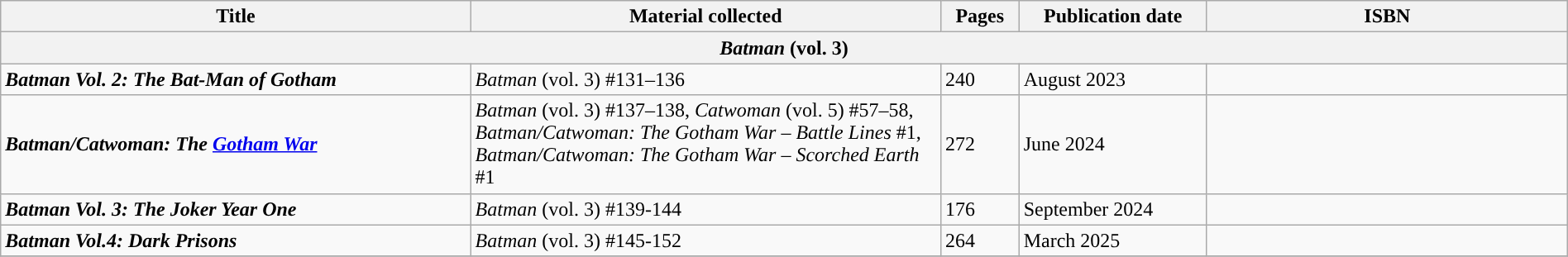<table class="wikitable" width="100%">
<tr>
<th style="width:30%;">Title</th>
<th style="width:30%;">Material collected</th>
<th style="width:5%;">Pages</th>
<th style="width:12%;">Publication date</th>
<th>ISBN</th>
</tr>
<tr>
<th colspan="5"><em>Batman</em> (vol. 3)</th>
</tr>
<tr>
<td><strong><em>Batman Vol. 2: The Bat-Man of Gotham</em></strong></td>
<td><em>Batman</em> (vol. 3) #131–136</td>
<td>240</td>
<td>August 2023</td>
<td></td>
</tr>
<tr>
<td><strong><em>Batman/Catwoman: The <a href='#'>Gotham War</a></em></strong></td>
<td><em>Batman</em> (vol. 3) #137–138, <em>Catwoman</em> (vol. 5) #57–58, <em>Batman/Catwoman: The Gotham War – Battle Lines</em> #1, <em>Batman/Catwoman: The Gotham War – Scorched Earth</em> #1</td>
<td>272</td>
<td>June 2024</td>
<td></td>
</tr>
<tr>
<td><strong><em>Batman Vol. 3: The Joker Year One</em></strong></td>
<td><em>Batman</em> (vol. 3) #139-144</td>
<td>176</td>
<td>September 2024</td>
<td></td>
</tr>
<tr>
<td><strong><em>Batman Vol.4: Dark Prisons</em></strong></td>
<td><em>Batman</em> (vol. 3) #145-152</td>
<td>264</td>
<td>March 2025</td>
<td></td>
</tr>
<tr>
</tr>
</table>
